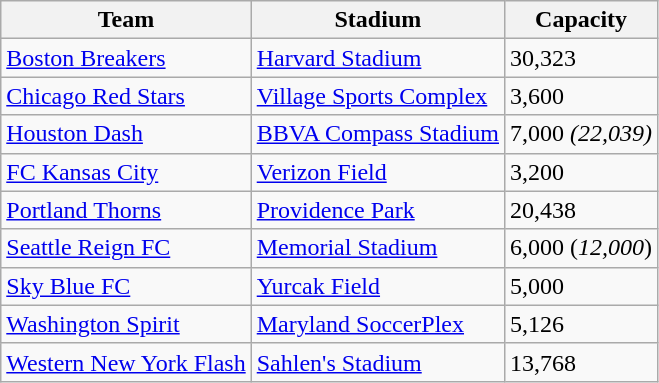<table class="sortable wikitable">
<tr>
<th>Team</th>
<th>Stadium</th>
<th data-sort-type="number">Capacity</th>
</tr>
<tr>
<td><a href='#'>Boston Breakers</a></td>
<td><a href='#'>Harvard Stadium</a></td>
<td>30,323</td>
</tr>
<tr>
<td><a href='#'>Chicago Red Stars</a></td>
<td><a href='#'>Village Sports Complex</a></td>
<td>3,600</td>
</tr>
<tr>
<td><a href='#'>Houston Dash</a></td>
<td><a href='#'>BBVA Compass Stadium</a></td>
<td>7,000 <em>(22,039)</em></td>
</tr>
<tr>
<td><a href='#'>FC Kansas City</a></td>
<td><a href='#'>Verizon Field</a></td>
<td>3,200</td>
</tr>
<tr>
<td><a href='#'>Portland Thorns</a></td>
<td><a href='#'>Providence Park</a></td>
<td>20,438</td>
</tr>
<tr>
<td><a href='#'>Seattle Reign FC</a></td>
<td><a href='#'>Memorial Stadium</a></td>
<td>6,000 (<em>12,000</em>)</td>
</tr>
<tr>
<td><a href='#'>Sky Blue FC</a></td>
<td><a href='#'>Yurcak Field</a></td>
<td>5,000</td>
</tr>
<tr>
<td><a href='#'>Washington Spirit</a></td>
<td><a href='#'>Maryland SoccerPlex</a></td>
<td>5,126</td>
</tr>
<tr>
<td><a href='#'>Western New York Flash</a></td>
<td><a href='#'>Sahlen's Stadium</a></td>
<td>13,768</td>
</tr>
</table>
